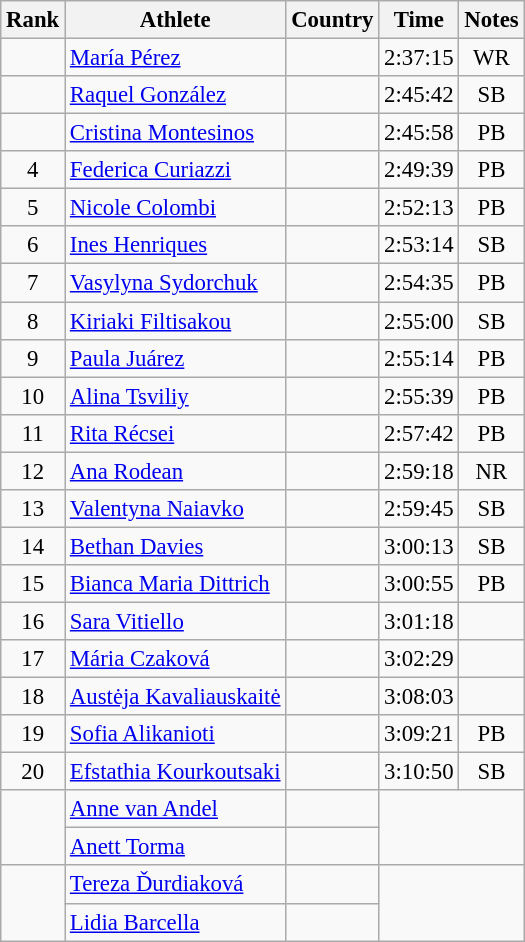<table class="wikitable sortable" style=" text-align:center; font-size:95%;">
<tr>
<th>Rank</th>
<th>Athlete</th>
<th>Country</th>
<th>Time</th>
<th>Notes</th>
</tr>
<tr>
<td></td>
<td align=left><a href='#'>María Pérez</a></td>
<td align=left></td>
<td>2:37:15</td>
<td>WR</td>
</tr>
<tr>
<td></td>
<td align=left><a href='#'>Raquel González</a></td>
<td align=left></td>
<td>2:45:42</td>
<td>SB</td>
</tr>
<tr>
<td></td>
<td align=left><a href='#'>Cristina Montesinos</a></td>
<td align=left></td>
<td>2:45:58</td>
<td>PB</td>
</tr>
<tr>
<td>4</td>
<td align=left><a href='#'>Federica Curiazzi</a></td>
<td align=left></td>
<td>2:49:39</td>
<td>PB</td>
</tr>
<tr>
<td>5</td>
<td align=left><a href='#'>Nicole Colombi</a></td>
<td align=left></td>
<td>2:52:13</td>
<td>PB</td>
</tr>
<tr>
<td>6</td>
<td align=left><a href='#'>Ines Henriques</a></td>
<td align=left></td>
<td>2:53:14</td>
<td>SB</td>
</tr>
<tr>
<td>7</td>
<td align=left><a href='#'>Vasylyna Sydorchuk</a></td>
<td align=left></td>
<td>2:54:35</td>
<td>PB</td>
</tr>
<tr>
<td>8</td>
<td align=left><a href='#'>Kiriaki Filtisakou</a></td>
<td align=left></td>
<td>2:55:00</td>
<td>SB</td>
</tr>
<tr>
<td>9</td>
<td align=left><a href='#'>Paula Juárez</a></td>
<td align=left></td>
<td>2:55:14</td>
<td>PB</td>
</tr>
<tr>
<td>10</td>
<td align=left><a href='#'>Alina Tsviliy</a></td>
<td align=left></td>
<td>2:55:39</td>
<td>PB</td>
</tr>
<tr>
<td>11</td>
<td align=left><a href='#'>Rita Récsei</a></td>
<td align=left></td>
<td>2:57:42</td>
<td>PB</td>
</tr>
<tr>
<td>12</td>
<td align=left><a href='#'>Ana Rodean</a></td>
<td align=left></td>
<td>2:59:18</td>
<td>NR</td>
</tr>
<tr>
<td>13</td>
<td align=left><a href='#'>Valentyna Naiavko</a></td>
<td align=left></td>
<td>2:59:45</td>
<td>SB</td>
</tr>
<tr>
<td>14</td>
<td align=left><a href='#'>Bethan Davies</a></td>
<td align=left></td>
<td>3:00:13</td>
<td>SB</td>
</tr>
<tr>
<td>15</td>
<td align=left><a href='#'>Bianca Maria Dittrich</a></td>
<td align=left></td>
<td>3:00:55</td>
<td>PB</td>
</tr>
<tr>
<td>16</td>
<td align=left><a href='#'>Sara Vitiello</a></td>
<td align=left></td>
<td>3:01:18</td>
<td></td>
</tr>
<tr>
<td>17</td>
<td align=left><a href='#'>Mária Czaková</a></td>
<td align=left></td>
<td>3:02:29</td>
<td></td>
</tr>
<tr>
<td>18</td>
<td align=left><a href='#'>Austėja Kavaliauskaitė</a></td>
<td align=left></td>
<td>3:08:03</td>
<td></td>
</tr>
<tr>
<td>19</td>
<td align=left><a href='#'>Sofia Alikanioti</a></td>
<td align=left></td>
<td>3:09:21</td>
<td>PB</td>
</tr>
<tr>
<td>20</td>
<td align=left><a href='#'>Efstathia Kourkoutsaki</a></td>
<td align=left></td>
<td>3:10:50</td>
<td>SB</td>
</tr>
<tr>
<td rowspan=2></td>
<td align=left><a href='#'>Anne van Andel</a></td>
<td align=left></td>
<td colspan=2 rowspan=2></td>
</tr>
<tr>
<td align=left><a href='#'>Anett Torma</a></td>
<td align=left></td>
</tr>
<tr>
<td rowspan=2></td>
<td align=left><a href='#'>Tereza Ďurdiaková</a></td>
<td align=left></td>
<td colspan=2 rowspan=2></td>
</tr>
<tr>
<td align=left><a href='#'>Lidia Barcella</a></td>
<td align=left></td>
</tr>
</table>
